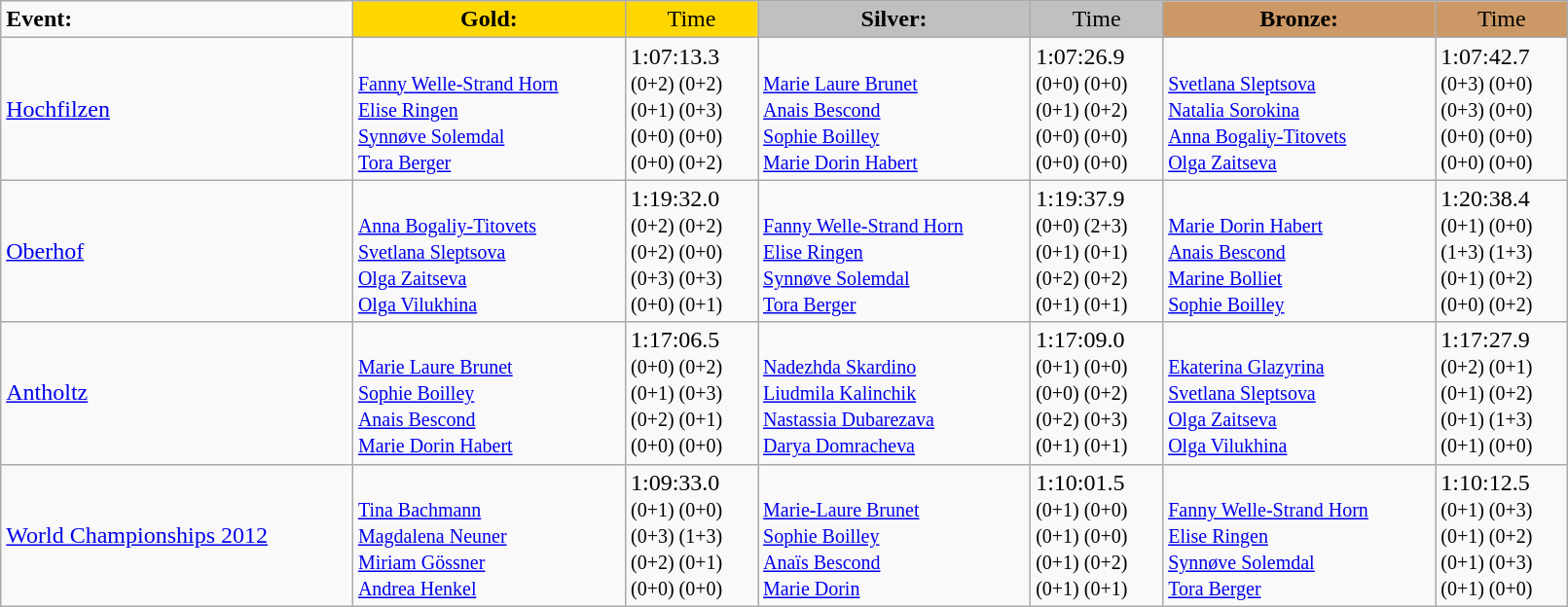<table class="wikitable" width=85%>
<tr>
<td><strong>Event:</strong></td>
<td style="text-align:center;background-color:gold;"><strong>Gold:</strong></td>
<td style="text-align:center;background-color:gold;">Time</td>
<td style="text-align:center;background-color:silver;"><strong>Silver:</strong></td>
<td style="text-align:center;background-color:silver;">Time</td>
<td style="text-align:center;background-color:#CC9966;"><strong>Bronze:</strong></td>
<td style="text-align:center;background-color:#CC9966;">Time</td>
</tr>
<tr>
<td><a href='#'>Hochfilzen</a><br></td>
<td><strong></strong>  <br><small><a href='#'>Fanny Welle-Strand Horn</a><br><a href='#'>Elise Ringen</a><br><a href='#'>Synnøve Solemdal</a><br><a href='#'>Tora Berger</a></small></td>
<td>1:07:13.3<br><small>(0+2) (0+2)<br>(0+1) (0+3)<br>(0+0) (0+0)<br>(0+0) (0+2)</small></td>
<td>  <br><small><a href='#'>Marie&nbsp;Laure&nbsp;Brunet</a><br><a href='#'>Anais Bescond</a><br><a href='#'>Sophie Boilley</a><br><a href='#'>Marie Dorin Habert</a></small></td>
<td>1:07:26.9<br><small>(0+0) (0+0)<br>(0+1) (0+2)<br>(0+0) (0+0)<br>(0+0) (0+0)</small></td>
<td>  <br><small><a href='#'>Svetlana Sleptsova</a><br><a href='#'>Natalia Sorokina</a><br><a href='#'>Anna Bogaliy-Titovets</a><br><a href='#'>Olga Zaitseva</a></small></td>
<td>1:07:42.7<br><small>(0+3) (0+0)<br>(0+3) (0+0)<br>(0+0) (0+0)<br>(0+0) (0+0)</small></td>
</tr>
<tr>
<td><a href='#'>Oberhof</a><br></td>
<td><strong></strong>  <br><small><a href='#'>Anna Bogaliy-Titovets</a><br><a href='#'>Svetlana Sleptsova</a><br><a href='#'>Olga Zaitseva</a><br><a href='#'>Olga Vilukhina</a></small></td>
<td>1:19:32.0	<br><small>(0+2) (0+2)<br>(0+2) (0+0)<br>(0+3) (0+3)<br>(0+0) (0+1)</small></td>
<td>  <br><small><a href='#'>Fanny Welle-Strand Horn</a><br><a href='#'>Elise Ringen</a><br><a href='#'>Synnøve Solemdal</a><br><a href='#'>Tora Berger</a></small></td>
<td>1:19:37.9<br><small>(0+0) (2+3)<br>(0+1) (0+1)<br>(0+2) (0+2)<br>(0+1) (0+1)</small></td>
<td>  <br><small><a href='#'>Marie&nbsp;Dorin&nbsp;Habert</a><br><a href='#'>Anais Bescond</a><br><a href='#'>Marine Bolliet</a><br><a href='#'>Sophie Boilley</a></small></td>
<td>1:20:38.4 <br><small>(0+1) (0+0)<br>(1+3) (1+3)<br>(0+1) (0+2)<br>(0+0) (0+2)</small></td>
</tr>
<tr>
<td><a href='#'>Antholtz</a><br></td>
<td><strong></strong>  <br><small><a href='#'>Marie&nbsp;Laure&nbsp;Brunet</a><br><a href='#'>Sophie Boilley</a><br><a href='#'>Anais Bescond</a><br><a href='#'>Marie&nbsp;Dorin&nbsp;Habert</a></small></td>
<td>1:17:06.5<br><small>(0+0) (0+2)<br>(0+1) (0+3)<br>(0+2) (0+1)<br>(0+0) (0+0)</small></td>
<td>  <br><small><a href='#'>Nadezhda Skardino</a><br><a href='#'>Liudmila Kalinchik</a><br><a href='#'>Nastassia Dubarezava</a><br><a href='#'>Darya Domracheva</a></small></td>
<td>1:17:09.0<br><small>(0+1) (0+0)<br>(0+0) (0+2)<br>(0+2) (0+3)<br>(0+1) (0+1)</small></td>
<td>  <br><small><a href='#'>Ekaterina Glazyrina</a><br><a href='#'>Svetlana Sleptsova</a><br><a href='#'>Olga Zaitseva</a><br><a href='#'>Olga Vilukhina</a></small></td>
<td>1:17:27.9<br><small>(0+2) (0+1)<br>(0+1) (0+2)<br>(0+1) (1+3)<br>(0+1) (0+0)</small></td>
</tr>
<tr>
<td><a href='#'>World Championships 2012</a><br></td>
<td><strong></strong>  <br><small><a href='#'>Tina Bachmann</a><br><a href='#'>Magdalena Neuner</a><br><a href='#'>Miriam Gössner</a><br><a href='#'>Andrea Henkel</a></small></td>
<td>1:09:33.0<br><small>(0+1) (0+0)<br>(0+3) (1+3)<br>(0+2) (0+1)<br>(0+0) (0+0)</small></td>
<td>  <br><small><a href='#'>Marie-Laure Brunet</a><br><a href='#'>Sophie Boilley</a><br><a href='#'>Anaïs Bescond</a><br><a href='#'>Marie Dorin</a></small></td>
<td>1:10:01.5<br><small>(0+1) (0+0)<br>(0+1) (0+0)<br>(0+1) (0+2)<br>(0+1) (0+1)</small></td>
<td>  <br><small><a href='#'>Fanny Welle-Strand Horn</a><br><a href='#'>Elise Ringen</a><br><a href='#'>Synnøve Solemdal</a><br><a href='#'>Tora Berger</a></small></td>
<td>1:10:12.5<br><small>(0+1) (0+3)<br>(0+1) (0+2)<br>(0+1) (0+3)<br>(0+1) (0+0)</small></td>
</tr>
</table>
